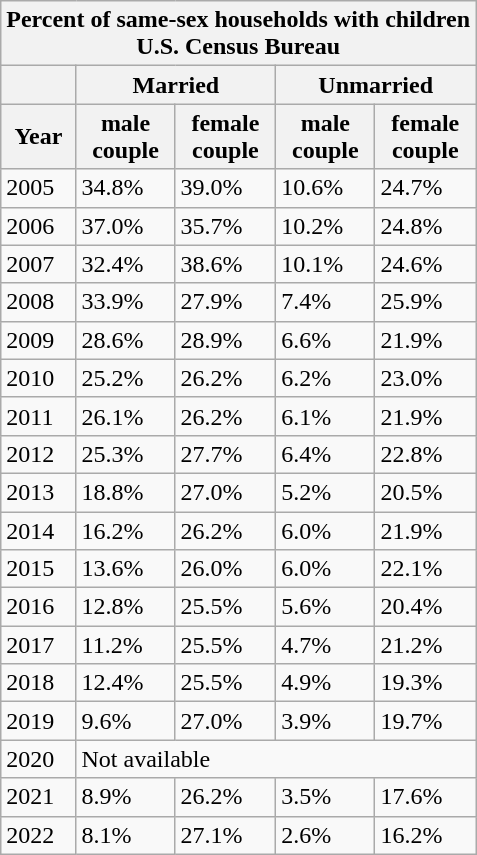<table class="wikitable">
<tr>
<th colspan="5">Percent of same-sex households with children<br>U.S. Census Bureau</th>
</tr>
<tr>
<th></th>
<th colspan="2">Married</th>
<th colspan="2">Unmarried</th>
</tr>
<tr>
<th>Year</th>
<th>male<br>couple</th>
<th>female<br>couple</th>
<th>male<br>couple</th>
<th>female<br>couple</th>
</tr>
<tr>
<td>2005</td>
<td>34.8%</td>
<td>39.0%</td>
<td>10.6%</td>
<td>24.7%</td>
</tr>
<tr>
<td>2006</td>
<td>37.0%</td>
<td>35.7%</td>
<td>10.2%</td>
<td>24.8%</td>
</tr>
<tr>
<td>2007</td>
<td>32.4%</td>
<td>38.6%</td>
<td>10.1%</td>
<td>24.6%</td>
</tr>
<tr>
<td>2008</td>
<td>33.9%</td>
<td>27.9%</td>
<td>7.4%</td>
<td>25.9%</td>
</tr>
<tr>
<td>2009</td>
<td>28.6%</td>
<td>28.9%</td>
<td>6.6%</td>
<td>21.9%</td>
</tr>
<tr>
<td>2010</td>
<td>25.2%</td>
<td>26.2%</td>
<td>6.2%</td>
<td>23.0%</td>
</tr>
<tr>
<td>2011</td>
<td>26.1%</td>
<td>26.2%</td>
<td>6.1%</td>
<td>21.9%</td>
</tr>
<tr>
<td>2012</td>
<td>25.3%</td>
<td>27.7%</td>
<td>6.4%</td>
<td>22.8%</td>
</tr>
<tr>
<td>2013</td>
<td>18.8%</td>
<td>27.0%</td>
<td>5.2%</td>
<td>20.5%</td>
</tr>
<tr>
<td>2014</td>
<td>16.2%</td>
<td>26.2%</td>
<td>6.0%</td>
<td>21.9%</td>
</tr>
<tr>
<td>2015</td>
<td>13.6%</td>
<td>26.0%</td>
<td>6.0%</td>
<td>22.1%</td>
</tr>
<tr>
<td>2016</td>
<td>12.8%</td>
<td>25.5%</td>
<td>5.6%</td>
<td>20.4%</td>
</tr>
<tr>
<td>2017</td>
<td>11.2%</td>
<td>25.5%</td>
<td>4.7%</td>
<td>21.2%</td>
</tr>
<tr>
<td>2018</td>
<td>12.4%</td>
<td>25.5%</td>
<td>4.9%</td>
<td>19.3%</td>
</tr>
<tr>
<td>2019</td>
<td>9.6%</td>
<td>27.0%</td>
<td>3.9%</td>
<td>19.7%</td>
</tr>
<tr>
<td>2020</td>
<td colspan="4">Not available</td>
</tr>
<tr>
<td>2021</td>
<td>8.9%</td>
<td>26.2%</td>
<td>3.5%</td>
<td>17.6%</td>
</tr>
<tr>
<td>2022</td>
<td>8.1%</td>
<td>27.1%</td>
<td>2.6%</td>
<td>16.2%</td>
</tr>
</table>
